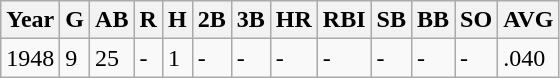<table class="wikitable">
<tr>
<th><strong>Year</strong></th>
<th><strong>G</strong></th>
<th><strong>AB</strong></th>
<th><strong>R</strong></th>
<th><strong>H</strong></th>
<th><strong>2B</strong></th>
<th><strong>3B</strong></th>
<th><strong>HR</strong></th>
<th><strong>RBI</strong></th>
<th><strong>SB</strong></th>
<th><strong>BB</strong></th>
<th><strong>SO</strong></th>
<th><strong>AVG</strong></th>
</tr>
<tr>
<td>1948</td>
<td>9</td>
<td>25</td>
<td>-</td>
<td>1</td>
<td>-</td>
<td>-</td>
<td>-</td>
<td>-</td>
<td>-</td>
<td>-</td>
<td>-</td>
<td>.040</td>
</tr>
</table>
